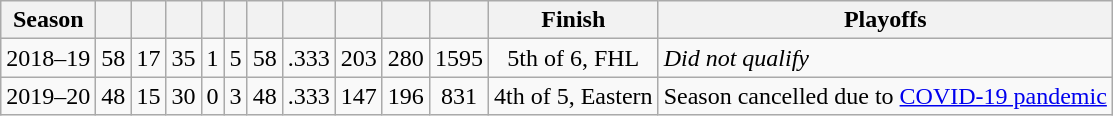<table class="wikitable" style="text-align:center">
<tr>
<th>Season</th>
<th></th>
<th></th>
<th></th>
<th></th>
<th></th>
<th></th>
<th></th>
<th></th>
<th></th>
<th></th>
<th>Finish</th>
<th>Playoffs</th>
</tr>
<tr>
<td>2018–19</td>
<td>58</td>
<td>17</td>
<td>35</td>
<td>1</td>
<td>5</td>
<td>58</td>
<td>.333</td>
<td>203</td>
<td>280</td>
<td>1595</td>
<td>5th of 6, FHL</td>
<td align=left><em>Did not qualify</em></td>
</tr>
<tr>
<td>2019–20</td>
<td>48</td>
<td>15</td>
<td>30</td>
<td>0</td>
<td>3</td>
<td>48</td>
<td>.333</td>
<td>147</td>
<td>196</td>
<td>831</td>
<td>4th of 5, Eastern</td>
<td align=left>Season cancelled due to <a href='#'>COVID-19 pandemic</a></td>
</tr>
</table>
